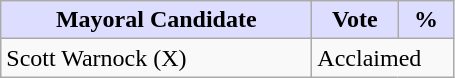<table class="wikitable">
<tr>
<th style="background:#ddf; width:200px;">Mayoral Candidate </th>
<th style="background:#ddf; width:50px;">Vote</th>
<th style="background:#ddf; width:30px;">%</th>
</tr>
<tr>
<td>Scott Warnock (X)</td>
<td colspan="2">Acclaimed</td>
</tr>
</table>
